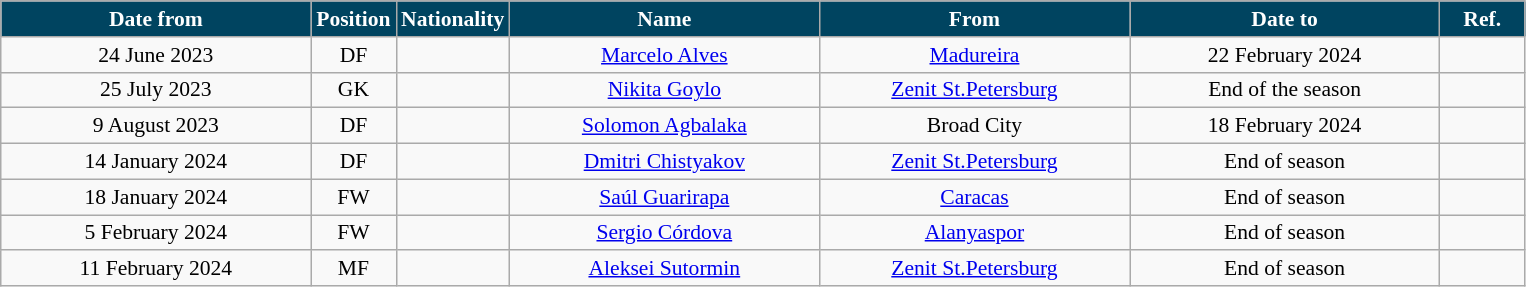<table class="wikitable" style="text-align:center; font-size:90%; ">
<tr>
<th style="background:#004460; color:white; width:200px;">Date from</th>
<th style="background:#004460; color:white; width:50px;">Position</th>
<th style="background:#004460; color:white; width:50px;">Nationality</th>
<th style="background:#004460; color:white; width:200px;">Name</th>
<th style="background:#004460; color:white; width:200px;">From</th>
<th style="background:#004460; color:white; width:200px;">Date to</th>
<th style="background:#004460; color:white; width:50px;">Ref.</th>
</tr>
<tr>
<td>24 June 2023</td>
<td>DF</td>
<td></td>
<td><a href='#'>Marcelo Alves</a></td>
<td><a href='#'>Madureira</a></td>
<td>22 February 2024</td>
<td></td>
</tr>
<tr>
<td>25 July 2023</td>
<td>GK</td>
<td></td>
<td><a href='#'>Nikita Goylo</a></td>
<td><a href='#'>Zenit St.Petersburg</a></td>
<td>End of the season</td>
<td></td>
</tr>
<tr>
<td>9 August 2023</td>
<td>DF</td>
<td></td>
<td><a href='#'>Solomon Agbalaka</a></td>
<td>Broad City</td>
<td>18 February 2024</td>
<td></td>
</tr>
<tr>
<td>14 January 2024</td>
<td>DF</td>
<td></td>
<td><a href='#'>Dmitri Chistyakov</a></td>
<td><a href='#'>Zenit St.Petersburg</a></td>
<td>End of season</td>
<td></td>
</tr>
<tr>
<td>18 January 2024</td>
<td>FW</td>
<td></td>
<td><a href='#'>Saúl Guarirapa</a></td>
<td><a href='#'>Caracas</a></td>
<td>End of season</td>
<td></td>
</tr>
<tr>
<td>5 February 2024</td>
<td>FW</td>
<td></td>
<td><a href='#'>Sergio Córdova</a></td>
<td><a href='#'>Alanyaspor</a></td>
<td>End of season</td>
<td></td>
</tr>
<tr>
<td>11 February 2024</td>
<td>MF</td>
<td></td>
<td><a href='#'>Aleksei Sutormin</a></td>
<td><a href='#'>Zenit St.Petersburg</a></td>
<td>End of season</td>
<td></td>
</tr>
</table>
